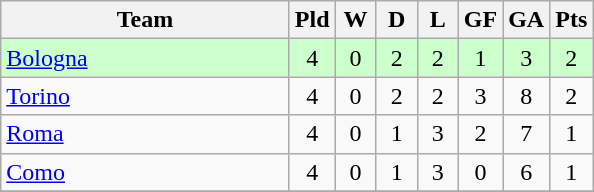<table class="wikitable" style="text-align: center;">
<tr>
<th width="185">Team</th>
<th width="20">Pld</th>
<th width="20">W</th>
<th width="20">D</th>
<th width="20">L</th>
<th width="20">GF</th>
<th width="20">GA</th>
<th width="20">Pts</th>
</tr>
<tr style="background: #ccffcc;">
<td align="left"><a href='#'>Bologna</a></td>
<td>4</td>
<td>0</td>
<td>2</td>
<td>2</td>
<td>1</td>
<td>3</td>
<td>2</td>
</tr>
<tr>
<td align="left"><a href='#'>Torino</a></td>
<td>4</td>
<td>0</td>
<td>2</td>
<td>2</td>
<td>3</td>
<td>8</td>
<td>2</td>
</tr>
<tr>
<td align="left"><a href='#'>Roma</a></td>
<td>4</td>
<td>0</td>
<td>1</td>
<td>3</td>
<td>2</td>
<td>7</td>
<td>1</td>
</tr>
<tr>
<td align="left"><a href='#'>Como</a></td>
<td>4</td>
<td>0</td>
<td>1</td>
<td>3</td>
<td>0</td>
<td>6</td>
<td>1</td>
</tr>
<tr>
</tr>
</table>
